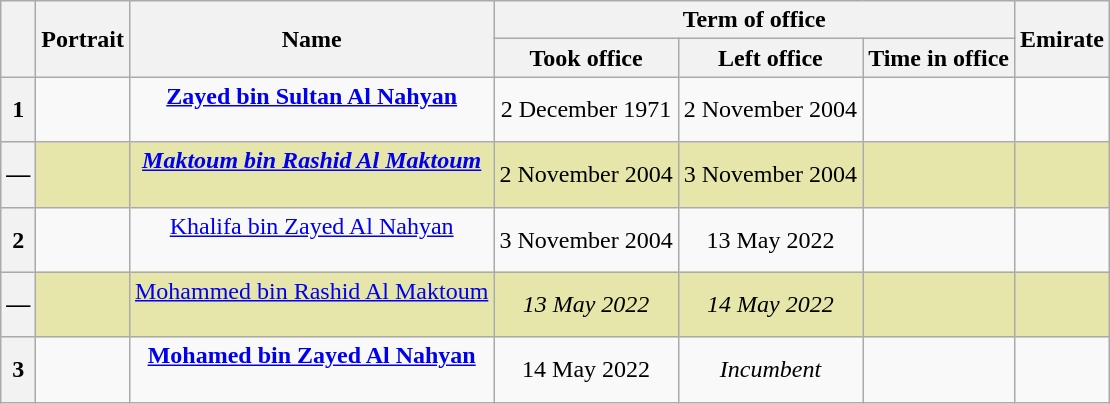<table class="wikitable" style="text-align:center">
<tr>
<th rowspan="2"></th>
<th rowspan="2">Portrait</th>
<th rowspan="2">Name</th>
<th colspan="3">Term of office</th>
<th rowspan="2">Emirate</th>
</tr>
<tr>
<th>Took office</th>
<th>Left office</th>
<th>Time in office</th>
</tr>
<tr>
<th>1</th>
<td></td>
<td><strong><a href='#'>Zayed bin Sultan Al Nahyan</a></strong><br><br></td>
<td>2 December 1971</td>
<td>2 November 2004<br></td>
<td></td>
<td></td>
</tr>
<tr style="background:#e6e6aa;">
<th>—</th>
<td></td>
<td><strong><em><a href='#'>Maktoum bin Rashid Al Maktoum</a><strong><br><br><em></td>
<td></em>2 November 2004<em></td>
<td></em>3 November 2004<em></td>
<td></em><em></td>
<td></em><em></td>
</tr>
<tr>
<th>2</th>
<td></td>
<td></strong><a href='#'>Khalifa bin Zayed Al Nahyan</a><strong><br><br></td>
<td>3 November 2004</td>
<td>13 May 2022<br></td>
<td></td>
<td></td>
</tr>
<tr style="background:#e6e6aa;">
<th>—</th>
<td></td>
<td></em></strong><a href='#'>Mohammed bin Rashid Al Maktoum</a></strong><br><br></em></td>
<td><em>13 May 2022</em></td>
<td><em>14 May 2022</em></td>
<td><em></em></td>
<td><em></em></td>
</tr>
<tr>
<th>3</th>
<td></td>
<td><strong><a href='#'>Mohamed bin Zayed Al Nahyan</a></strong><br><br></td>
<td>14 May 2022</td>
<td><em>Incumbent</em></td>
<td></td>
<td></td>
</tr>
</table>
